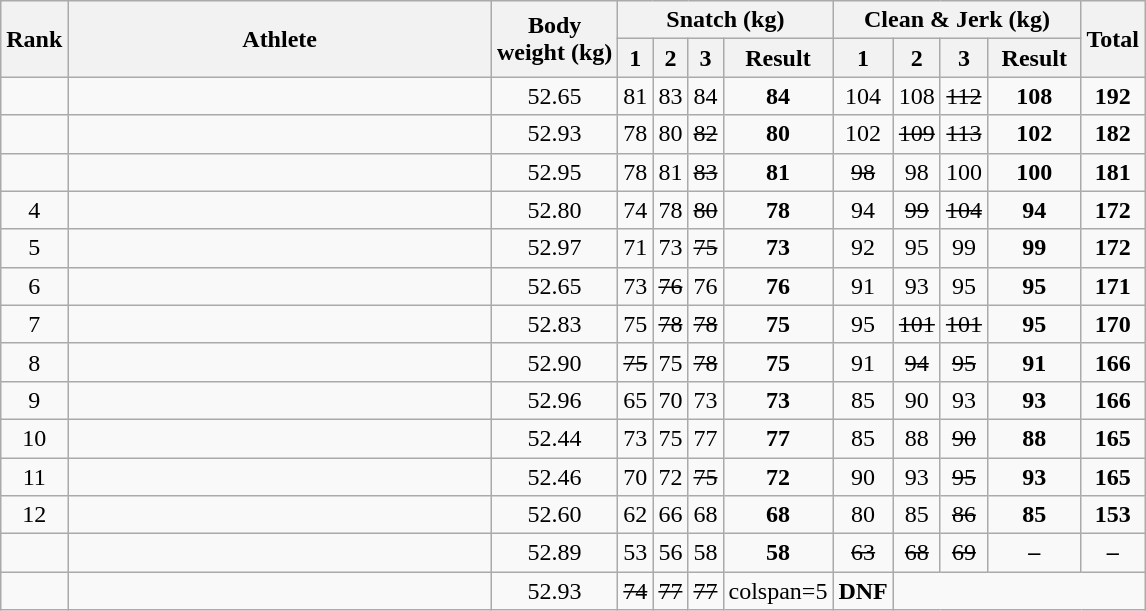<table class = "wikitable sortable" style="text-align:center;">
<tr>
<th rowspan=2>Rank</th>
<th rowspan=2 width=275>Athlete</th>
<th rowspan=2>Body<br>weight (kg)</th>
<th colspan=4>Snatch (kg)</th>
<th colspan=4>Clean & Jerk (kg)</th>
<th rowspan=2>Total</th>
</tr>
<tr>
<th class="unsortable">1</th>
<th class="unsortable">2</th>
<th class="unsortable">3</th>
<th width=55>Result</th>
<th class="unsortable">1</th>
<th class="unsortable">2</th>
<th class="unsortable">3</th>
<th width=55>Result</th>
</tr>
<tr>
<td></td>
<td align=left></td>
<td>52.65</td>
<td>81</td>
<td>83</td>
<td>84</td>
<td><strong>84</strong></td>
<td>104</td>
<td>108</td>
<td><s>112</s></td>
<td><strong>108</strong></td>
<td><strong>192</strong></td>
</tr>
<tr>
<td></td>
<td align=left></td>
<td>52.93</td>
<td>78</td>
<td>80</td>
<td><s>82</s></td>
<td><strong>80</strong></td>
<td>102</td>
<td><s>109</s></td>
<td><s>113</s></td>
<td><strong>102</strong></td>
<td><strong>182</strong></td>
</tr>
<tr>
<td></td>
<td align=left></td>
<td>52.95</td>
<td>78</td>
<td>81</td>
<td><s>83</s></td>
<td><strong>81</strong></td>
<td><s>98</s></td>
<td>98</td>
<td>100</td>
<td><strong>100</strong></td>
<td><strong>181</strong></td>
</tr>
<tr>
<td>4</td>
<td align=left></td>
<td>52.80</td>
<td>74</td>
<td>78</td>
<td><s>80</s></td>
<td><strong>78</strong></td>
<td>94</td>
<td><s>99</s></td>
<td><s>104</s></td>
<td><strong>94</strong></td>
<td><strong>172</strong></td>
</tr>
<tr>
<td>5</td>
<td align=left></td>
<td>52.97</td>
<td>71</td>
<td>73</td>
<td><s>75</s></td>
<td><strong>73</strong></td>
<td>92</td>
<td>95</td>
<td>99</td>
<td><strong>99</strong></td>
<td><strong>172</strong></td>
</tr>
<tr>
<td>6</td>
<td align=left></td>
<td>52.65</td>
<td>73</td>
<td><s>76</s></td>
<td>76</td>
<td><strong>76</strong></td>
<td>91</td>
<td>93</td>
<td>95</td>
<td><strong>95</strong></td>
<td><strong>171</strong></td>
</tr>
<tr>
<td>7</td>
<td align=left></td>
<td>52.83</td>
<td>75</td>
<td><s>78</s></td>
<td><s>78</s></td>
<td><strong>75</strong></td>
<td>95</td>
<td><s>101</s></td>
<td><s>101</s></td>
<td><strong>95</strong></td>
<td><strong>170</strong></td>
</tr>
<tr>
<td>8</td>
<td align=left></td>
<td>52.90</td>
<td><s>75</s></td>
<td>75</td>
<td><s>78</s></td>
<td><strong>75</strong></td>
<td>91</td>
<td><s>94</s></td>
<td><s>95</s></td>
<td><strong>91</strong></td>
<td><strong>166</strong></td>
</tr>
<tr>
<td>9</td>
<td align=left></td>
<td>52.96</td>
<td>65</td>
<td>70</td>
<td>73</td>
<td><strong>73</strong></td>
<td>85</td>
<td>90</td>
<td>93</td>
<td><strong>93</strong></td>
<td><strong>166</strong></td>
</tr>
<tr>
<td>10</td>
<td align=left></td>
<td>52.44</td>
<td>73</td>
<td>75</td>
<td>77</td>
<td><strong>77</strong></td>
<td>85</td>
<td>88</td>
<td><s>90</s></td>
<td><strong>88</strong></td>
<td><strong>165</strong></td>
</tr>
<tr>
<td>11</td>
<td align=left></td>
<td>52.46</td>
<td>70</td>
<td>72</td>
<td><s>75</s></td>
<td><strong>72</strong></td>
<td>90</td>
<td>93</td>
<td><s>95</s></td>
<td><strong>93</strong></td>
<td><strong>165</strong></td>
</tr>
<tr>
<td>12</td>
<td align=left></td>
<td>52.60</td>
<td>62</td>
<td>66</td>
<td>68</td>
<td><strong>68</strong></td>
<td>80</td>
<td>85</td>
<td><s>86</s></td>
<td><strong>85</strong></td>
<td><strong>153</strong></td>
</tr>
<tr>
<td></td>
<td align=left></td>
<td>52.89</td>
<td>53</td>
<td>56</td>
<td>58</td>
<td><strong>58</strong></td>
<td><s>63</s></td>
<td><s>68</s></td>
<td><s>69</s></td>
<td><strong>–</strong></td>
<td><strong>–</strong></td>
</tr>
<tr>
<td></td>
<td align=left></td>
<td>52.93</td>
<td><s>74</s></td>
<td><s>77</s></td>
<td><s>77</s></td>
<td>colspan=5 </td>
<td><strong>DNF</strong></td>
</tr>
</table>
